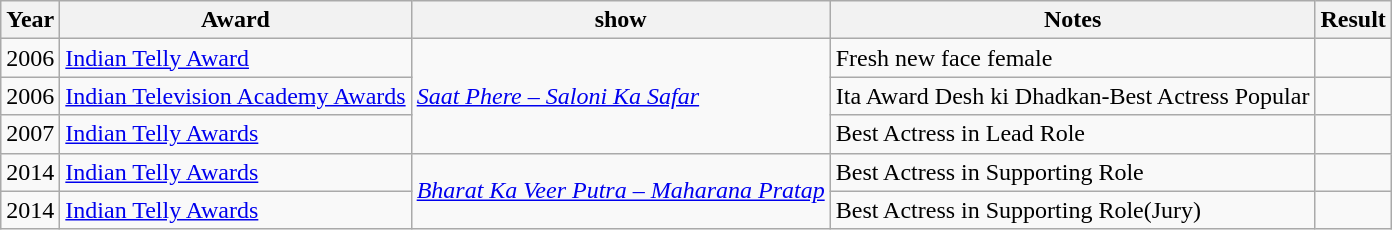<table class="wikitable sortable plainrowheaders">
<tr style="text-align:center;">
<th scope="col">Year</th>
<th scope="col">Award</th>
<th scope="col">show</th>
<th scope="col">Notes</th>
<th scope="col">Result</th>
</tr>
<tr>
<td>2006</td>
<td><a href='#'>Indian Telly Award</a></td>
<td rowspan = "3"><em><a href='#'>Saat Phere – Saloni Ka Safar</a></em></td>
<td>Fresh new face female</td>
<td></td>
</tr>
<tr>
<td>2006</td>
<td><a href='#'>Indian Television Academy Awards</a></td>
<td>Ita Award Desh ki Dhadkan-Best Actress Popular</td>
<td></td>
</tr>
<tr>
<td>2007</td>
<td><a href='#'>Indian Telly Awards</a></td>
<td>Best Actress in Lead Role</td>
<td></td>
</tr>
<tr>
<td>2014</td>
<td><a href='#'>Indian Telly Awards</a></td>
<td rowspan="2"><em><a href='#'>Bharat Ka Veer Putra – Maharana Pratap</a></em></td>
<td>Best Actress in Supporting Role</td>
<td></td>
</tr>
<tr>
<td>2014</td>
<td><a href='#'>Indian Telly Awards</a></td>
<td>Best Actress in Supporting Role(Jury)</td>
<td></td>
</tr>
</table>
